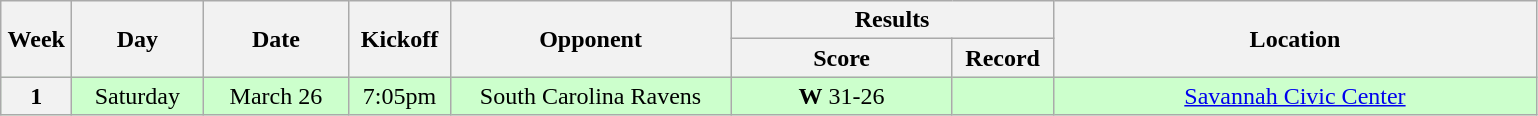<table class="wikitable">
<tr>
<th rowspan="2" width="40">Week</th>
<th rowspan="2" width="80">Day</th>
<th rowspan="2" width="90">Date</th>
<th rowspan="2" width="60">Kickoff</th>
<th rowspan="2" width="180">Opponent</th>
<th colspan="2" width="200">Results</th>
<th rowspan="2" width="315">Location</th>
</tr>
<tr>
<th width="140">Score</th>
<th width="60">Record</th>
</tr>
<tr align="center" bgcolor="#CCFFCC">
<th>1</th>
<td>Saturday</td>
<td>March 26</td>
<td>7:05pm</td>
<td>South Carolina Ravens</td>
<td><strong>W</strong> 31-26</td>
<td></td>
<td><a href='#'>Savannah Civic Center</a></td>
</tr>
</table>
